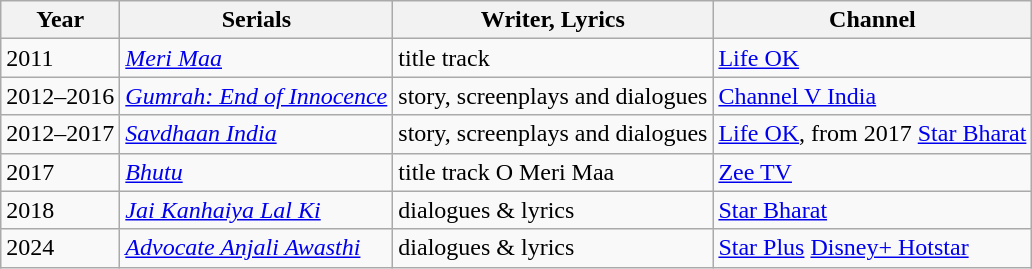<table class="wikitable sortable">
<tr>
<th>Year</th>
<th>Serials</th>
<th>Writer, Lyrics</th>
<th>Channel</th>
</tr>
<tr>
<td>2011</td>
<td><em><a href='#'>Meri Maa</a></em></td>
<td>title track</td>
<td><a href='#'>Life OK</a></td>
</tr>
<tr>
<td>2012–2016</td>
<td><em><a href='#'>Gumrah: End of Innocence</a></em></td>
<td>story, screenplays and dialogues</td>
<td><a href='#'>Channel V India</a></td>
</tr>
<tr>
<td>2012–2017</td>
<td><em><a href='#'>Savdhaan India</a></em></td>
<td>story, screenplays and dialogues</td>
<td><a href='#'>Life OK</a>, from 2017 <a href='#'>Star Bharat</a></td>
</tr>
<tr>
<td>2017</td>
<td><em><a href='#'>Bhutu</a></em></td>
<td>title track O Meri Maa</td>
<td><a href='#'>Zee TV</a></td>
</tr>
<tr>
<td>2018</td>
<td><em><a href='#'>Jai Kanhaiya Lal Ki</a></em></td>
<td>dialogues & lyrics</td>
<td><a href='#'>Star Bharat</a></td>
</tr>
<tr>
<td>2024</td>
<td><em><a href='#'>Advocate Anjali Awasthi</a></em></td>
<td>dialogues & lyrics</td>
<td><a href='#'>Star Plus</a> <a href='#'>Disney+ Hotstar</a></td>
</tr>
</table>
